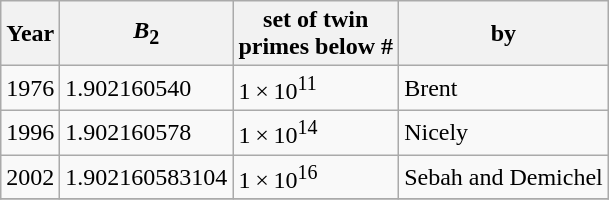<table class="wikitable" style="text-align:left">
<tr>
<th>Year</th>
<th><em>B</em><sub>2</sub></th>
<th>set of twin<br> primes below #</th>
<th>by</th>
</tr>
<tr>
<td>1976</td>
<td>1.902160540</td>
<td>1 × 10<sup>11</sup></td>
<td>Brent</td>
</tr>
<tr>
<td>1996</td>
<td>1.902160578</td>
<td>1 × 10<sup>14</sup></td>
<td>Nicely</td>
</tr>
<tr>
<td>2002</td>
<td>1.902160583104</td>
<td>1 × 10<sup>16</sup></td>
<td>Sebah and Demichel</td>
</tr>
<tr>
</tr>
</table>
